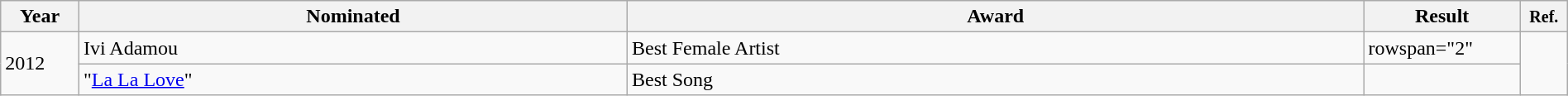<table class="wikitable" style="width:100%;">
<tr>
<th style="width:5%;">Year</th>
<th style="width:35%;">Nominated</th>
<th style="width:47%;">Award</th>
<th style="width:10%;">Result</th>
<th style="width:3%;"><small>Ref.</small></th>
</tr>
<tr>
<td rowspan="2">2012</td>
<td>Ivi Adamou</td>
<td>Best Female Artist</td>
<td>rowspan="2" </td>
<td rowspan="2" align="center"></td>
</tr>
<tr>
<td>"<a href='#'>La La Love</a>"</td>
<td>Best Song</td>
</tr>
</table>
